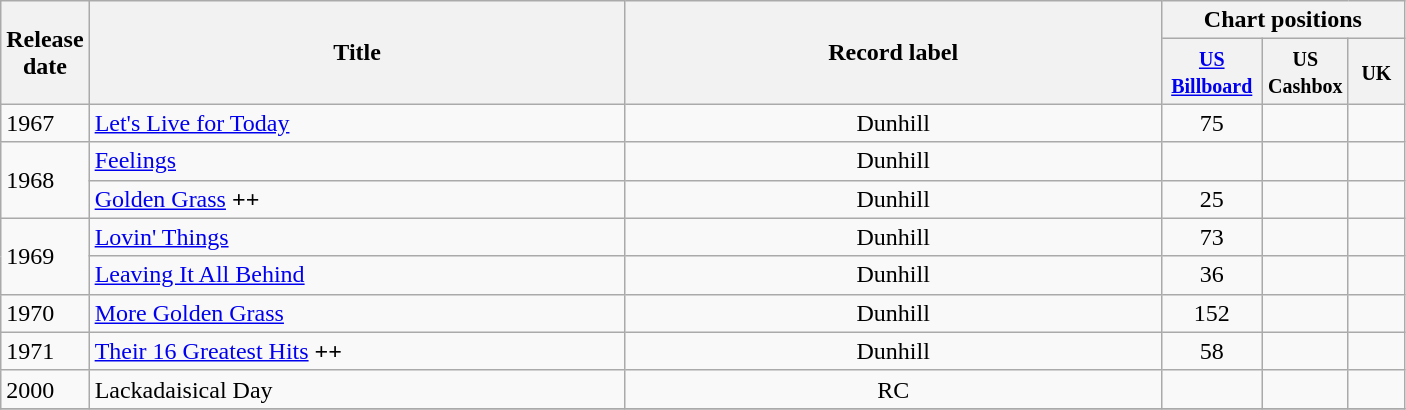<table class="wikitable">
<tr>
<th width="20" rowspan="2">Release date</th>
<th width="350" rowspan="2">Title</th>
<th width="350" rowspan="2">Record label</th>
<th colspan="4">Chart positions</th>
</tr>
<tr>
<th width="60"><small><a href='#'>US Billboard</a></small></th>
<th width="50"><small> US Cashbox </small></th>
<th width="30"><small>UK</small></th>
</tr>
<tr>
<td rowspan="1">1967</td>
<td><a href='#'>Let's Live for Today</a></td>
<td align="center">Dunhill</td>
<td align="center">75</td>
<td align="center"></td>
<td align="center"></td>
</tr>
<tr>
<td rowspan="2">1968</td>
<td><a href='#'>Feelings</a></td>
<td align="center">Dunhill</td>
<td align="center"></td>
<td align="center"></td>
<td align="center"></td>
</tr>
<tr>
<td><a href='#'>Golden Grass</a> <strong>++</strong></td>
<td align="center">Dunhill</td>
<td align="center">25</td>
<td align="center"></td>
<td align="center"></td>
</tr>
<tr>
<td rowspan="2">1969</td>
<td><a href='#'>Lovin' Things</a></td>
<td align="center">Dunhill</td>
<td align="center">73</td>
<td align="center"></td>
<td align="center"></td>
</tr>
<tr>
<td><a href='#'>Leaving It All Behind</a></td>
<td align="center">Dunhill</td>
<td align="center">36</td>
<td align="center"></td>
<td align="center"></td>
</tr>
<tr>
<td rowspan="1">1970</td>
<td><a href='#'>More Golden Grass</a></td>
<td align="center">Dunhill</td>
<td align="center">152</td>
<td align="center"></td>
<td align="center"></td>
</tr>
<tr>
<td rowspan="1">1971</td>
<td><a href='#'>Their 16 Greatest Hits</a> <strong>++</strong></td>
<td align="center">Dunhill</td>
<td align="center">58</td>
<td align="center"></td>
<td align="center"></td>
</tr>
<tr>
<td rowspan="1">2000</td>
<td>Lackadaisical Day</td>
<td align="center">RC</td>
<td align="center"></td>
<td align="center"></td>
<td align="center"></td>
</tr>
<tr>
</tr>
</table>
